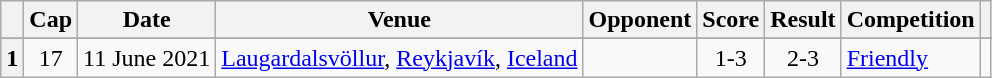<table class="wikitable sortable">
<tr>
<th scope="col"></th>
<th scope="col" style="text-align:center;">Cap</th>
<th scope="col">Date</th>
<th scope="col">Venue</th>
<th scope="col">Opponent</th>
<th scope="col">Score</th>
<th scope="col">Result</th>
<th scope="col">Competition</th>
<th scope="col" class="unsortable"></th>
</tr>
<tr>
</tr>
<tr>
<th scope="row">1</th>
<td align=center>17</td>
<td>11 June 2021</td>
<td><a href='#'>Laugardalsvöllur</a>, <a href='#'>Reykjavík</a>, <a href='#'>Iceland</a></td>
<td></td>
<td align=center>1-3</td>
<td align=center>2-3</td>
<td><a href='#'>Friendly</a></td>
<td></td>
</tr>
</table>
